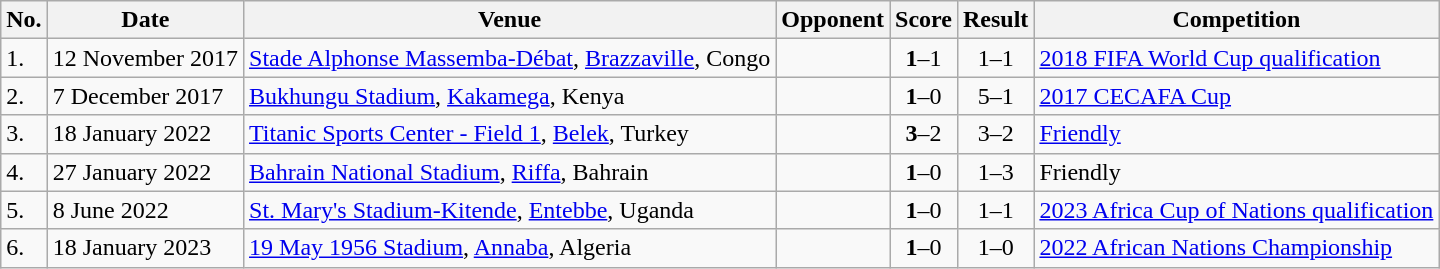<table class="wikitable">
<tr>
<th>No.</th>
<th>Date</th>
<th>Venue</th>
<th>Opponent</th>
<th>Score</th>
<th>Result</th>
<th>Competition</th>
</tr>
<tr>
<td>1.</td>
<td>12 November 2017</td>
<td><a href='#'>Stade Alphonse Massemba-Débat</a>, <a href='#'>Brazzaville</a>, Congo</td>
<td></td>
<td align=center><strong>1</strong>–1</td>
<td align=center>1–1</td>
<td><a href='#'>2018 FIFA World Cup qualification</a></td>
</tr>
<tr>
<td>2.</td>
<td>7 December 2017</td>
<td><a href='#'>Bukhungu Stadium</a>, <a href='#'>Kakamega</a>, Kenya</td>
<td></td>
<td align=center><strong>1</strong>–0</td>
<td align=center>5–1</td>
<td><a href='#'>2017 CECAFA Cup</a></td>
</tr>
<tr>
<td>3.</td>
<td>18 January 2022</td>
<td><a href='#'>Titanic Sports Center - Field 1</a>, <a href='#'>Belek</a>, Turkey</td>
<td></td>
<td align=center><strong>3</strong>–2</td>
<td align=center>3–2</td>
<td><a href='#'>Friendly</a></td>
</tr>
<tr>
<td>4.</td>
<td>27 January 2022</td>
<td><a href='#'>Bahrain National Stadium</a>, <a href='#'>Riffa</a>, Bahrain</td>
<td></td>
<td align=center><strong>1</strong>–0</td>
<td align=center>1–3</td>
<td>Friendly</td>
</tr>
<tr>
<td>5.</td>
<td>8 June 2022</td>
<td><a href='#'>St. Mary's Stadium-Kitende</a>, <a href='#'>Entebbe</a>, Uganda</td>
<td></td>
<td align=center><strong>1</strong>–0</td>
<td align=center>1–1</td>
<td><a href='#'>2023 Africa Cup of Nations qualification</a></td>
</tr>
<tr>
<td>6.</td>
<td>18 January 2023</td>
<td><a href='#'>19 May 1956 Stadium</a>, <a href='#'>Annaba</a>, Algeria</td>
<td></td>
<td align=center><strong>1</strong>–0</td>
<td align=center>1–0</td>
<td><a href='#'>2022 African Nations Championship</a></td>
</tr>
</table>
